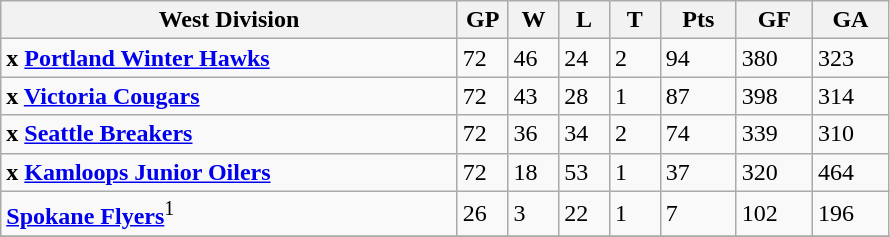<table class="wikitable">
<tr>
<th width="45%">West Division</th>
<th width="5%">GP</th>
<th width="5%">W</th>
<th width="5%">L</th>
<th width="5%">T</th>
<th width="7.5%">Pts</th>
<th width="7.5%">GF</th>
<th width="7.5%">GA</th>
</tr>
<tr>
<td><strong>x <a href='#'>Portland Winter Hawks</a></strong></td>
<td>72</td>
<td>46</td>
<td>24</td>
<td>2</td>
<td>94</td>
<td>380</td>
<td>323</td>
</tr>
<tr>
<td><strong>x <a href='#'>Victoria Cougars</a></strong></td>
<td>72</td>
<td>43</td>
<td>28</td>
<td>1</td>
<td>87</td>
<td>398</td>
<td>314</td>
</tr>
<tr>
<td><strong>x <a href='#'>Seattle Breakers</a></strong></td>
<td>72</td>
<td>36</td>
<td>34</td>
<td>2</td>
<td>74</td>
<td>339</td>
<td>310</td>
</tr>
<tr>
<td><strong>x <a href='#'>Kamloops Junior Oilers</a></strong></td>
<td>72</td>
<td>18</td>
<td>53</td>
<td>1</td>
<td>37</td>
<td>320</td>
<td>464</td>
</tr>
<tr>
<td><strong><a href='#'>Spokane Flyers</a></strong><sup>1</sup></td>
<td>26</td>
<td>3</td>
<td>22</td>
<td>1</td>
<td>7</td>
<td>102</td>
<td>196</td>
</tr>
<tr>
</tr>
</table>
